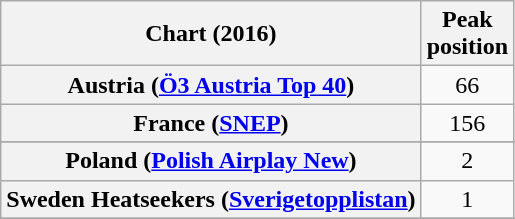<table class="wikitable sortable plainrowheaders" style="text-align:center">
<tr>
<th scope="col">Chart (2016)</th>
<th scope="col">Peak<br> position</th>
</tr>
<tr>
<th scope="row">Austria (<a href='#'>Ö3 Austria Top 40</a>)</th>
<td>66</td>
</tr>
<tr>
<th scope="row">France (<a href='#'>SNEP</a>)</th>
<td>156</td>
</tr>
<tr>
</tr>
<tr>
<th scope="row">Poland (<a href='#'>Polish Airplay New</a>)</th>
<td align="center">2</td>
</tr>
<tr>
<th scope="row">Sweden Heatseekers (<a href='#'>Sverigetopplistan</a>)</th>
<td>1</td>
</tr>
<tr>
</tr>
</table>
